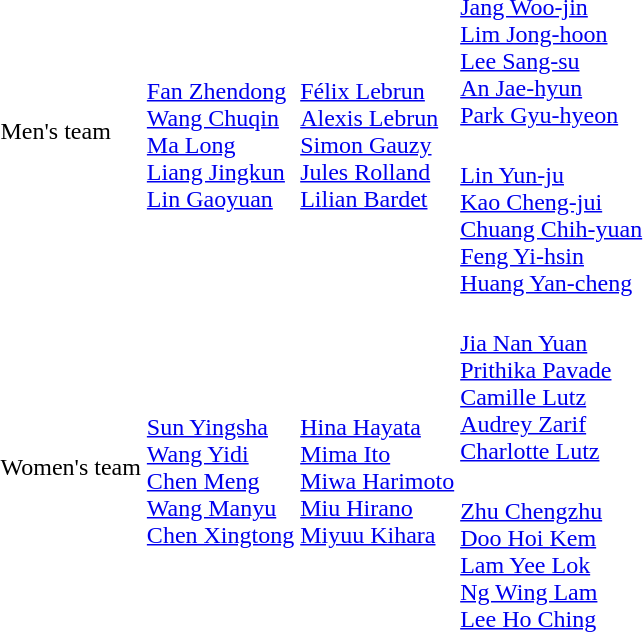<table>
<tr>
<td rowspan="2">Men's team <br></td>
<td rowspan="2"><br><a href='#'>Fan Zhendong</a><br><a href='#'>Wang Chuqin</a><br><a href='#'>Ma Long</a><br><a href='#'>Liang Jingkun</a><br><a href='#'>Lin Gaoyuan</a></td>
<td rowspan="2"><br><a href='#'>Félix Lebrun</a><br><a href='#'>Alexis Lebrun</a><br><a href='#'>Simon Gauzy</a><br><a href='#'>Jules Rolland</a><br><a href='#'>Lilian Bardet</a></td>
<td><br><a href='#'>Jang Woo-jin</a><br><a href='#'>Lim Jong-hoon</a><br><a href='#'>Lee Sang-su</a><br><a href='#'>An Jae-hyun</a><br><a href='#'>Park Gyu-hyeon</a></td>
</tr>
<tr>
<td><br><a href='#'>Lin Yun-ju</a><br><a href='#'>Kao Cheng-jui</a><br><a href='#'>Chuang Chih-yuan</a><br><a href='#'>Feng Yi-hsin</a><br><a href='#'>Huang Yan-cheng</a></td>
</tr>
<tr>
<td rowspan="2">Women's team <br></td>
<td rowspan="2"><br><a href='#'>Sun Yingsha</a><br><a href='#'>Wang Yidi</a><br><a href='#'>Chen Meng</a><br><a href='#'>Wang Manyu</a><br><a href='#'>Chen Xingtong</a></td>
<td rowspan="2"><br><a href='#'>Hina Hayata</a><br><a href='#'>Mima Ito</a><br><a href='#'>Miwa Harimoto</a><br><a href='#'>Miu Hirano</a><br><a href='#'>Miyuu Kihara</a></td>
<td><br><a href='#'>Jia Nan Yuan</a><br><a href='#'>Prithika Pavade</a><br><a href='#'>Camille Lutz</a><br><a href='#'>Audrey Zarif</a><br><a href='#'>Charlotte Lutz</a></td>
</tr>
<tr>
<td><br><a href='#'>Zhu Chengzhu</a><br><a href='#'>Doo Hoi Kem</a><br><a href='#'>Lam Yee Lok</a><br><a href='#'>Ng Wing Lam</a><br><a href='#'>Lee Ho Ching</a></td>
</tr>
</table>
